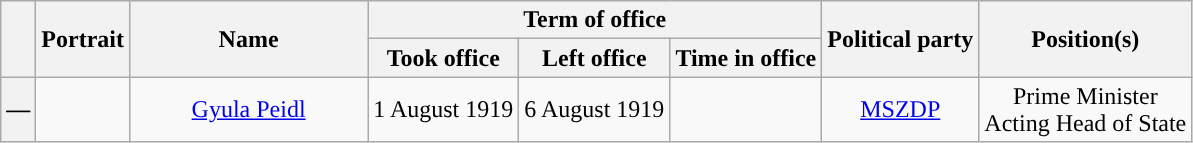<table class="wikitable" style="text-align:center;">
<tr>
<th rowspan=2></th>
<th rowspan=2>Portrait</th>
<th width=20% rowspan=2>Name<br></th>
<th colspan=3>Term of office</th>
<th rowspan=2>Political party</th>
<th rowspan=2>Position(s)</th>
</tr>
<tr>
<th>Took office</th>
<th>Left office</th>
<th>Time in office</th>
</tr>
<tr>
<th style="background-color:">—</th>
<td></td>
<td><a href='#'>Gyula Peidl</a><br></td>
<td>1 August 1919</td>
<td>6 August 1919</td>
<td></td>
<td><a href='#'>MSZDP</a></td>
<td>Prime Minister<br>Acting Head of State</td>
</tr>
</table>
